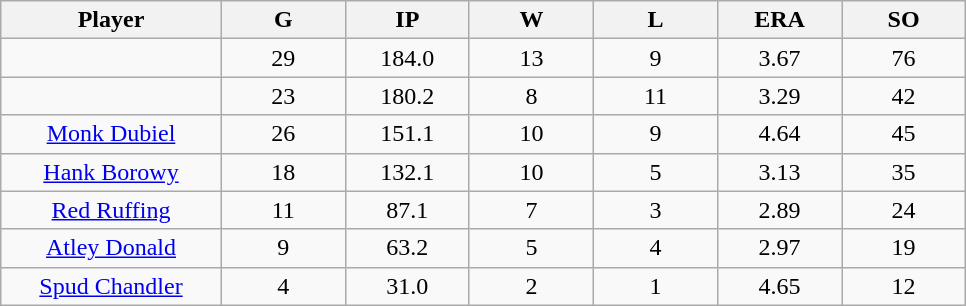<table class="wikitable sortable">
<tr>
<th bgcolor="#DDDDFF" width="16%">Player</th>
<th bgcolor="#DDDDFF" width="9%">G</th>
<th bgcolor="#DDDDFF" width="9%">IP</th>
<th bgcolor="#DDDDFF" width="9%">W</th>
<th bgcolor="#DDDDFF" width="9%">L</th>
<th bgcolor="#DDDDFF" width="9%">ERA</th>
<th bgcolor="#DDDDFF" width="9%">SO</th>
</tr>
<tr align="center">
<td></td>
<td>29</td>
<td>184.0</td>
<td>13</td>
<td>9</td>
<td>3.67</td>
<td>76</td>
</tr>
<tr align="center">
<td></td>
<td>23</td>
<td>180.2</td>
<td>8</td>
<td>11</td>
<td>3.29</td>
<td>42</td>
</tr>
<tr align="center">
<td><a href='#'>Monk Dubiel</a></td>
<td>26</td>
<td>151.1</td>
<td>10</td>
<td>9</td>
<td>4.64</td>
<td>45</td>
</tr>
<tr align="center">
<td><a href='#'>Hank Borowy</a></td>
<td>18</td>
<td>132.1</td>
<td>10</td>
<td>5</td>
<td>3.13</td>
<td>35</td>
</tr>
<tr align="center">
<td><a href='#'>Red Ruffing</a></td>
<td>11</td>
<td>87.1</td>
<td>7</td>
<td>3</td>
<td>2.89</td>
<td>24</td>
</tr>
<tr align="center">
<td><a href='#'>Atley Donald</a></td>
<td>9</td>
<td>63.2</td>
<td>5</td>
<td>4</td>
<td>2.97</td>
<td>19</td>
</tr>
<tr align="center">
<td><a href='#'>Spud Chandler</a></td>
<td>4</td>
<td>31.0</td>
<td>2</td>
<td>1</td>
<td>4.65</td>
<td>12</td>
</tr>
</table>
